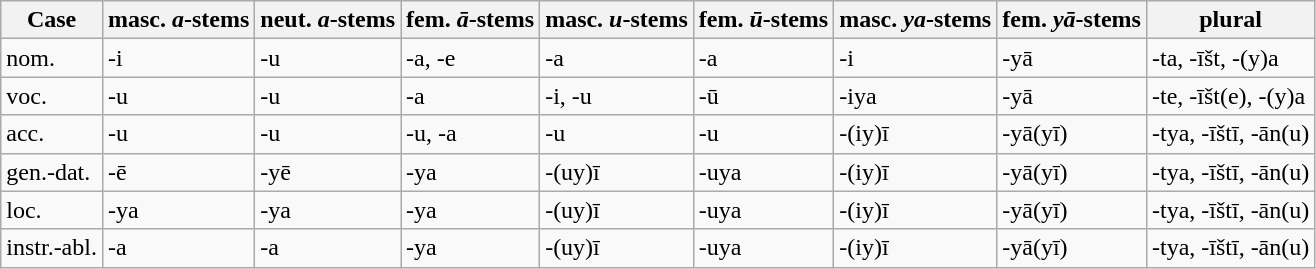<table class="wikitable">
<tr>
<th>Case</th>
<th>masc. <em>a</em>-stems</th>
<th>neut. <em>a</em>-stems</th>
<th>fem. <em>ā</em>-stems</th>
<th>masc. <em>u</em>-stems</th>
<th>fem. <em>ū</em>-stems</th>
<th>masc. <em>ya</em>-stems</th>
<th>fem. <em>yā</em>-stems</th>
<th>plural</th>
</tr>
<tr>
<td>nom.</td>
<td>-i</td>
<td>-u</td>
<td>-a, -e</td>
<td>-a</td>
<td>-a</td>
<td>-i</td>
<td>-yā</td>
<td>-ta, -īšt, -(y)a</td>
</tr>
<tr>
<td>voc.</td>
<td>-u</td>
<td>-u</td>
<td>-a</td>
<td>-i, -u</td>
<td>-ū</td>
<td>-iya</td>
<td>-yā</td>
<td>-te, -īšt(e), -(y)a</td>
</tr>
<tr>
<td>acc.</td>
<td>-u</td>
<td>-u</td>
<td>-u, -a</td>
<td>-u</td>
<td>-u</td>
<td>-(iy)ī</td>
<td>-yā(yī)</td>
<td>-tya, -īštī, -ān(u)</td>
</tr>
<tr>
<td>gen.-dat.</td>
<td>-ē</td>
<td>-yē</td>
<td>-ya</td>
<td>-(uy)ī</td>
<td>-uya</td>
<td>-(iy)ī</td>
<td>-yā(yī)</td>
<td>-tya, -īštī, -ān(u)</td>
</tr>
<tr>
<td>loc.</td>
<td>-ya</td>
<td>-ya</td>
<td>-ya</td>
<td>-(uy)ī</td>
<td>-uya</td>
<td>-(iy)ī</td>
<td>-yā(yī)</td>
<td>-tya, -īštī, -ān(u)</td>
</tr>
<tr>
<td>instr.-abl.</td>
<td>-a</td>
<td>-a</td>
<td>-ya</td>
<td>-(uy)ī</td>
<td>-uya</td>
<td>-(iy)ī</td>
<td>-yā(yī)</td>
<td>-tya, -īštī, -ān(u)</td>
</tr>
</table>
